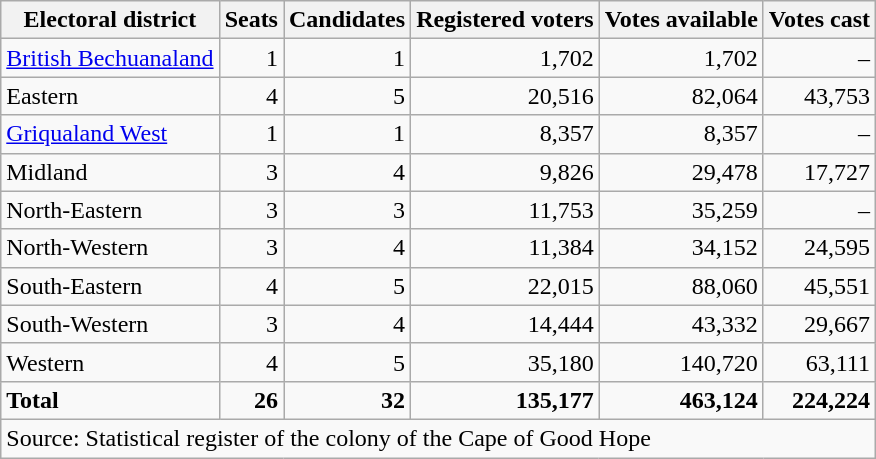<table class=wikitable style=text-align:right>
<tr>
<th>Electoral district</th>
<th>Seats</th>
<th>Candidates</th>
<th>Registered voters</th>
<th>Votes available</th>
<th>Votes cast</th>
</tr>
<tr>
<td align=left><a href='#'>British Bechuanaland</a></td>
<td>1</td>
<td>1</td>
<td>1,702</td>
<td>1,702</td>
<td>–</td>
</tr>
<tr>
<td align=left>Eastern</td>
<td>4</td>
<td>5</td>
<td>20,516</td>
<td>82,064</td>
<td>43,753</td>
</tr>
<tr>
<td align=left><a href='#'>Griqualand West</a></td>
<td>1</td>
<td>1</td>
<td>8,357</td>
<td>8,357</td>
<td>–</td>
</tr>
<tr>
<td align=left>Midland</td>
<td>3</td>
<td>4</td>
<td>9,826</td>
<td>29,478</td>
<td>17,727</td>
</tr>
<tr>
<td align=left>North-Eastern</td>
<td>3</td>
<td>3</td>
<td>11,753</td>
<td>35,259</td>
<td>–</td>
</tr>
<tr>
<td align=left>North-Western</td>
<td>3</td>
<td>4</td>
<td>11,384</td>
<td>34,152</td>
<td>24,595</td>
</tr>
<tr>
<td align=left>South-Eastern</td>
<td>4</td>
<td>5</td>
<td>22,015</td>
<td>88,060</td>
<td>45,551</td>
</tr>
<tr>
<td align=left>South-Western</td>
<td>3</td>
<td>4</td>
<td>14,444</td>
<td>43,332</td>
<td>29,667</td>
</tr>
<tr>
<td align=left>Western</td>
<td>4</td>
<td>5</td>
<td>35,180</td>
<td>140,720</td>
<td>63,111</td>
</tr>
<tr>
<td align=left><strong>Total</strong></td>
<td><strong>26</strong></td>
<td><strong>32</strong></td>
<td><strong>135,177</strong></td>
<td><strong>463,124</strong></td>
<td><strong>224,224</strong></td>
</tr>
<tr>
<td align=left colspan=7>Source: Statistical register of the colony of the Cape of Good Hope</td>
</tr>
</table>
